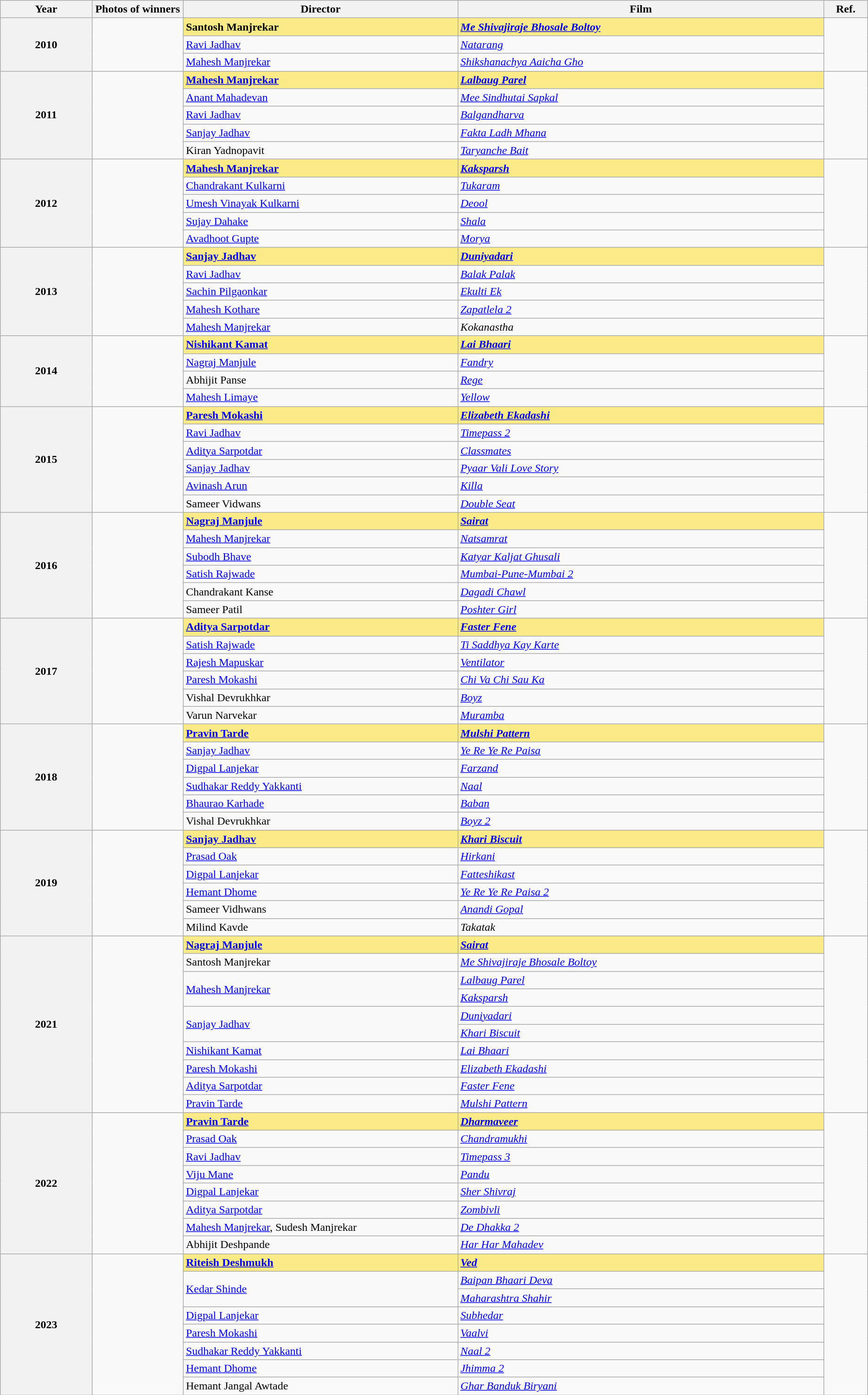<table class="wikitable sortable" style="text-align:left;">
<tr>
<th scope="col" style="width:5%; text-align:center;">Year</th>
<th scope="col" style="width:5%;text-align:center;">Photos of winners</th>
<th scope="col" style="width:15%;text-align:center;">Director</th>
<th scope="col" style="width:20%;text-align:center;">Film</th>
<th scope="col" style="width:2%;text-align:center;">Ref.</th>
</tr>
<tr>
<th scope="row" rowspan=3 style="text-align:center">2010</th>
<td rowspan="3"></td>
<td style="background:#FAEB86;"><strong>Santosh Manjrekar</strong></td>
<td style="background:#FAEB86;"><strong><em><a href='#'>Me Shivajiraje Bhosale Boltoy</a></em></strong></td>
<td rowspan="3"></td>
</tr>
<tr>
<td><a href='#'>Ravi Jadhav</a></td>
<td><em><a href='#'>Natarang</a></em></td>
</tr>
<tr>
<td><a href='#'>Mahesh Manjrekar</a></td>
<td><em><a href='#'>Shikshanachya Aaicha Gho</a></em></td>
</tr>
<tr>
<th rowspan="5" scope="row" style="text-align:center">2011</th>
<td rowspan="5" style="text-align:center"></td>
<td style="background:#FAEB86;"><strong><a href='#'>Mahesh Manjrekar</a></strong></td>
<td style="background:#FAEB86;"><strong><em><a href='#'>Lalbaug Parel</a></em></strong></td>
<td rowspan="5"></td>
</tr>
<tr>
<td><a href='#'>Anant Mahadevan</a></td>
<td><em><a href='#'>Mee Sindhutai Sapkal</a></em></td>
</tr>
<tr>
<td><a href='#'>Ravi Jadhav</a></td>
<td><em><a href='#'>Balgandharva</a></em></td>
</tr>
<tr>
<td><a href='#'>Sanjay Jadhav</a></td>
<td><em><a href='#'>Fakta Ladh Mhana</a></em></td>
</tr>
<tr>
<td>Kiran Yadnopavit</td>
<td><em><a href='#'>Taryanche Bait</a></em></td>
</tr>
<tr>
<th rowspan="5">2012</th>
<td rowspan="5" style="text-align:center"></td>
<td style="background:#FAEB86;"><strong><a href='#'>Mahesh Manjrekar</a></strong></td>
<td style="background:#FAEB86;"><strong><em><a href='#'>Kaksparsh</a></em></strong></td>
<td rowspan="5"></td>
</tr>
<tr>
<td><a href='#'>Chandrakant Kulkarni</a></td>
<td><em><a href='#'>Tukaram</a></em></td>
</tr>
<tr>
<td><a href='#'>Umesh Vinayak Kulkarni</a></td>
<td><em><a href='#'>Deool</a></em></td>
</tr>
<tr>
<td><a href='#'>Sujay Dahake</a></td>
<td><em><a href='#'>Shala</a></em></td>
</tr>
<tr>
<td><a href='#'>Avadhoot Gupte</a></td>
<td><em><a href='#'>Morya</a></em></td>
</tr>
<tr>
<th rowspan="5">2013</th>
<td rowspan="5" style="text-align:center"></td>
<td style="background:#FAEB86;"><strong><a href='#'>Sanjay Jadhav</a></strong></td>
<td style="background:#FAEB86;"><strong><em><a href='#'>Duniyadari</a></em></strong></td>
<td rowspan="5"></td>
</tr>
<tr>
<td><a href='#'>Ravi Jadhav</a></td>
<td><em><a href='#'>Balak Palak</a></em></td>
</tr>
<tr>
<td><a href='#'>Sachin Pilgaonkar</a></td>
<td><em><a href='#'>Ekulti Ek</a></em></td>
</tr>
<tr>
<td><a href='#'>Mahesh Kothare</a></td>
<td><em><a href='#'>Zapatlela 2</a></em></td>
</tr>
<tr>
<td><a href='#'>Mahesh Manjrekar</a></td>
<td><em>Kokanastha</em></td>
</tr>
<tr>
<th rowspan="4">2014</th>
<td rowspan="4" style="text-align:center"></td>
<td style="background:#FAEB86;"><strong><a href='#'>Nishikant Kamat</a></strong></td>
<td style="background:#FAEB86;"><strong><em><a href='#'>Lai Bhaari</a></em></strong></td>
<td rowspan="4"></td>
</tr>
<tr>
<td><a href='#'>Nagraj Manjule</a></td>
<td><em><a href='#'>Fandry</a></em></td>
</tr>
<tr>
<td>Abhijit Panse</td>
<td><em><a href='#'>Rege</a></em></td>
</tr>
<tr>
<td><a href='#'>Mahesh Limaye</a></td>
<td><em><a href='#'>Yellow</a></em></td>
</tr>
<tr>
<th rowspan="6">2015</th>
<td rowspan="6" style="text-align:center"></td>
<td style="background:#FAEB86;"><strong><a href='#'>Paresh Mokashi</a></strong></td>
<td style="background:#FAEB86;"><strong><em><a href='#'>Elizabeth Ekadashi</a></em></strong></td>
<td rowspan="6"></td>
</tr>
<tr>
<td><a href='#'>Ravi Jadhav</a></td>
<td><em><a href='#'>Timepass 2</a></em></td>
</tr>
<tr>
<td><a href='#'>Aditya Sarpotdar</a></td>
<td><em><a href='#'>Classmates</a></em></td>
</tr>
<tr>
<td><a href='#'>Sanjay Jadhav</a></td>
<td><em><a href='#'>Pyaar Vali Love Story</a></em></td>
</tr>
<tr>
<td><a href='#'>Avinash Arun</a></td>
<td><em><a href='#'>Killa</a></em></td>
</tr>
<tr>
<td>Sameer Vidwans</td>
<td><em><a href='#'>Double Seat</a></em></td>
</tr>
<tr>
<th rowspan="6">2016</th>
<td rowspan="6" style="text-align:center"></td>
<td style="background:#FAEB86;"><strong><a href='#'>Nagraj Manjule</a></strong></td>
<td style="background:#FAEB86;"><strong><em><a href='#'>Sairat</a></em></strong></td>
<td rowspan="6"></td>
</tr>
<tr>
<td><a href='#'>Mahesh Manjrekar</a></td>
<td><em><a href='#'>Natsamrat</a></em></td>
</tr>
<tr>
<td><a href='#'>Subodh Bhave</a></td>
<td><em><a href='#'>Katyar Kaljat Ghusali</a></em></td>
</tr>
<tr>
<td><a href='#'>Satish Rajwade</a></td>
<td><em><a href='#'>Mumbai-Pune-Mumbai 2</a></em></td>
</tr>
<tr>
<td>Chandrakant Kanse</td>
<td><em><a href='#'>Dagadi Chawl</a></em></td>
</tr>
<tr>
<td>Sameer Patil</td>
<td><em><a href='#'>Poshter Girl</a></em></td>
</tr>
<tr>
<th rowspan="6">2017</th>
<td rowspan="6" style="text-align:center"></td>
<td style="background:#FAEB86;"><strong><a href='#'>Aditya Sarpotdar</a></strong></td>
<td style="background:#FAEB86;"><strong><em><a href='#'>Faster Fene</a></em></strong></td>
<td rowspan="6"></td>
</tr>
<tr>
<td><a href='#'>Satish Rajwade</a></td>
<td><em><a href='#'>Ti Saddhya Kay Karte</a></em></td>
</tr>
<tr>
<td><a href='#'>Rajesh Mapuskar</a></td>
<td><em><a href='#'>Ventilator</a></em></td>
</tr>
<tr>
<td><a href='#'>Paresh Mokashi</a></td>
<td><em><a href='#'>Chi Va Chi Sau Ka</a></em></td>
</tr>
<tr>
<td>Vishal Devrukhkar</td>
<td><em><a href='#'>Boyz</a></em></td>
</tr>
<tr>
<td>Varun Narvekar</td>
<td><em><a href='#'>Muramba</a></em></td>
</tr>
<tr>
<th rowspan="6">2018</th>
<td rowspan="6" style="text-align:center"></td>
<td style="background:#FAEB86;"><strong><a href='#'>Pravin Tarde</a></strong></td>
<td style="background:#FAEB86;"><strong><em><a href='#'>Mulshi Pattern</a></em></strong></td>
<td rowspan="6"></td>
</tr>
<tr>
<td><a href='#'>Sanjay Jadhav</a></td>
<td><em><a href='#'>Ye Re Ye Re Paisa</a></em></td>
</tr>
<tr>
<td><a href='#'>Digpal Lanjekar</a></td>
<td><em><a href='#'>Farzand</a></em></td>
</tr>
<tr>
<td><a href='#'>Sudhakar Reddy Yakkanti</a></td>
<td><em><a href='#'>Naal</a></em></td>
</tr>
<tr>
<td><a href='#'>Bhaurao Karhade</a></td>
<td><em><a href='#'>Baban</a></em></td>
</tr>
<tr>
<td>Vishal Devrukhkar</td>
<td><em><a href='#'>Boyz 2</a></em></td>
</tr>
<tr>
<th rowspan="6">2019</th>
<td rowspan="6" style="text-align:center"></td>
<td style="background:#FAEB86;"><strong><a href='#'>Sanjay Jadhav</a></strong></td>
<td style="background:#FAEB86;"><strong><em><a href='#'>Khari Biscuit</a></em></strong></td>
<td rowspan="6"></td>
</tr>
<tr>
<td><a href='#'>Prasad Oak</a></td>
<td><em><a href='#'>Hirkani</a></em></td>
</tr>
<tr>
<td><a href='#'>Digpal Lanjekar</a></td>
<td><em><a href='#'>Fatteshikast</a></em></td>
</tr>
<tr>
<td><a href='#'>Hemant Dhome</a></td>
<td><em><a href='#'>Ye Re Ye Re Paisa 2</a></em></td>
</tr>
<tr>
<td>Sameer Vidhwans</td>
<td><em><a href='#'>Anandi Gopal</a></em></td>
</tr>
<tr>
<td>Milind Kavde</td>
<td><em>Takatak</em></td>
</tr>
<tr>
<th rowspan="10">2021</th>
<td rowspan="10" style="text-align:center"></td>
<td style="background:#FAEB86;"><strong><a href='#'>Nagraj Manjule</a></strong></td>
<td style="background:#FAEB86;"><strong><em><a href='#'>Sairat</a></em></strong></td>
<td rowspan="10"></td>
</tr>
<tr>
<td>Santosh Manjrekar</td>
<td><em><a href='#'>Me Shivajiraje Bhosale Boltoy</a></em></td>
</tr>
<tr>
<td rowspan="2"><a href='#'>Mahesh Manjrekar</a></td>
<td><em><a href='#'>Lalbaug Parel</a></em></td>
</tr>
<tr>
<td><em><a href='#'>Kaksparsh</a></em></td>
</tr>
<tr>
<td rowspan="2"><a href='#'>Sanjay Jadhav</a></td>
<td><em><a href='#'>Duniyadari</a></em></td>
</tr>
<tr>
<td><em><a href='#'>Khari Biscuit</a></em></td>
</tr>
<tr>
<td><a href='#'>Nishikant Kamat</a></td>
<td><em><a href='#'>Lai Bhaari</a></em></td>
</tr>
<tr>
<td><a href='#'>Paresh Mokashi</a></td>
<td><em><a href='#'>Elizabeth Ekadashi</a></em></td>
</tr>
<tr>
<td><a href='#'>Aditya Sarpotdar</a></td>
<td><em><a href='#'>Faster Fene</a></em></td>
</tr>
<tr>
<td><a href='#'>Pravin Tarde</a></td>
<td><em><a href='#'>Mulshi Pattern</a></em></td>
</tr>
<tr>
<th rowspan="8">2022</th>
<td rowspan="8" style="text-align:center"></td>
<td style="background:#FAEB86;"><strong><a href='#'>Pravin Tarde</a></strong></td>
<td style="background:#FAEB86;"><strong><em><a href='#'>Dharmaveer</a></em></strong></td>
<td rowspan="8"></td>
</tr>
<tr>
<td><a href='#'>Prasad Oak</a></td>
<td><em><a href='#'>Chandramukhi</a></em></td>
</tr>
<tr>
<td><a href='#'>Ravi Jadhav</a></td>
<td><em><a href='#'>Timepass 3</a></em></td>
</tr>
<tr>
<td><a href='#'>Viju Mane</a></td>
<td><em><a href='#'>Pandu</a></em></td>
</tr>
<tr>
<td><a href='#'>Digpal Lanjekar</a></td>
<td><em><a href='#'>Sher Shivraj</a></em></td>
</tr>
<tr>
<td><a href='#'>Aditya Sarpotdar</a></td>
<td><em><a href='#'>Zombivli</a></em></td>
</tr>
<tr>
<td><a href='#'>Mahesh Manjrekar</a>, Sudesh Manjrekar</td>
<td><em><a href='#'>De Dhakka 2</a></em></td>
</tr>
<tr>
<td>Abhijit Deshpande</td>
<td><em><a href='#'>Har Har Mahadev</a></em></td>
</tr>
<tr>
<th rowspan="8">2023</th>
<td rowspan="8" style="text-align:center"></td>
<td style="background:#FAEB86;"><strong><a href='#'>Riteish Deshmukh</a></strong></td>
<td style="background:#FAEB86;"><strong><em><a href='#'>Ved</a></em></strong></td>
<td rowspan="8"></td>
</tr>
<tr>
<td rowspan="2"><a href='#'>Kedar Shinde</a></td>
<td><em><a href='#'>Baipan Bhaari Deva</a></em></td>
</tr>
<tr>
<td><em><a href='#'>Maharashtra Shahir</a></em></td>
</tr>
<tr>
<td><a href='#'>Digpal Lanjekar</a></td>
<td><em><a href='#'>Subhedar</a></em></td>
</tr>
<tr>
<td><a href='#'>Paresh Mokashi</a></td>
<td><em><a href='#'>Vaalvi</a></em></td>
</tr>
<tr>
<td><a href='#'>Sudhakar Reddy Yakkanti</a></td>
<td><em><a href='#'>Naal 2</a></em></td>
</tr>
<tr>
<td><a href='#'>Hemant Dhome</a></td>
<td><em><a href='#'>Jhimma 2</a></em></td>
</tr>
<tr>
<td>Hemant Jangal Awtade</td>
<td><em><a href='#'>Ghar Banduk Biryani</a></em></td>
</tr>
</table>
